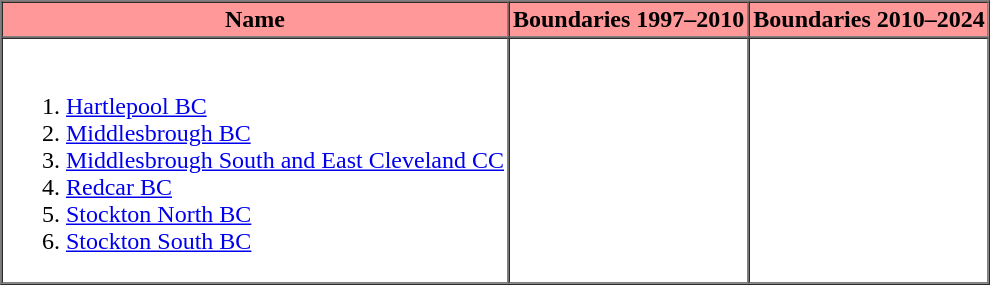<table border=1 cellpadding="2" cellspacing="0">
<tr>
<th bgcolor="#ff9999">Name</th>
<th bgcolor="#ff9999">Boundaries 1997–2010</th>
<th bgcolor="#ff9999">Boundaries 2010–2024</th>
</tr>
<tr>
<td><br><ol><li><a href='#'>Hartlepool BC</a></li><li><a href='#'>Middlesbrough BC</a></li><li><a href='#'>Middlesbrough South and East Cleveland CC</a></li><li><a href='#'>Redcar BC</a></li><li><a href='#'>Stockton North BC</a></li><li><a href='#'>Stockton South BC</a></li></ol></td>
<td></td>
<td></td>
</tr>
<tr>
</tr>
</table>
